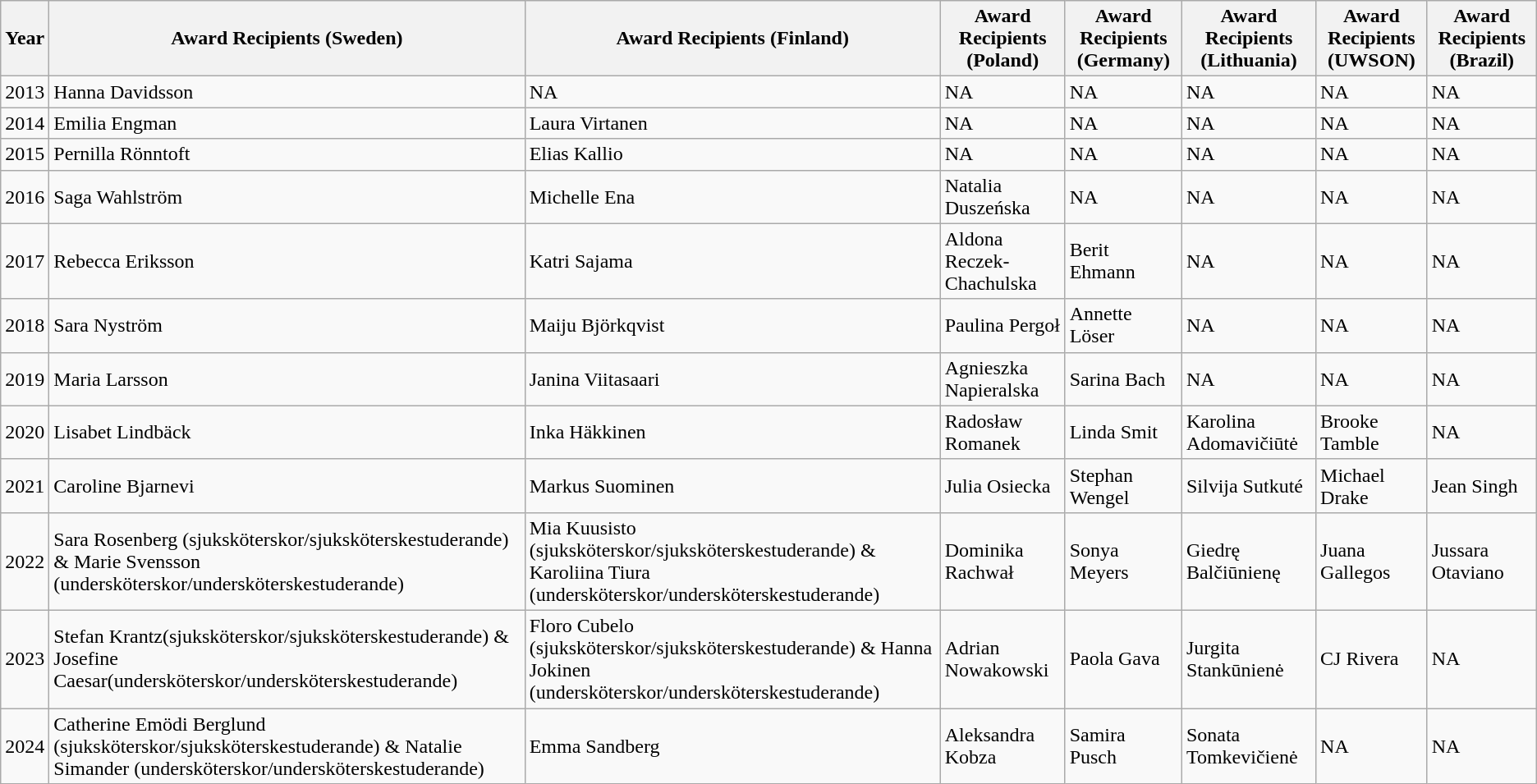<table class="wikitable">
<tr>
<th>Year</th>
<th>Award Recipients (Sweden)</th>
<th>Award Recipients (Finland)</th>
<th>Award Recipients (Poland)</th>
<th>Award Recipients (Germany)</th>
<th>Award Recipients (Lithuania)</th>
<th>Award Recipients (UWSON)</th>
<th>Award Recipients (Brazil)</th>
</tr>
<tr>
<td>2013</td>
<td>Hanna Davidsson</td>
<td>NA</td>
<td>NA</td>
<td>NA</td>
<td>NA</td>
<td>NA</td>
<td>NA</td>
</tr>
<tr>
<td>2014</td>
<td>Emilia Engman</td>
<td>Laura Virtanen</td>
<td>NA</td>
<td>NA</td>
<td>NA</td>
<td>NA</td>
<td>NA</td>
</tr>
<tr>
<td>2015</td>
<td>Pernilla Rönntoft</td>
<td>Elias Kallio</td>
<td>NA</td>
<td>NA</td>
<td>NA</td>
<td>NA</td>
<td>NA</td>
</tr>
<tr>
<td>2016</td>
<td>Saga Wahlström</td>
<td>Michelle Ena</td>
<td>Natalia Duszeńska</td>
<td>NA</td>
<td>NA</td>
<td>NA</td>
<td>NA</td>
</tr>
<tr>
<td>2017</td>
<td>Rebecca Eriksson</td>
<td>Katri Sajama</td>
<td>Aldona Reczek-Chachulska</td>
<td>Berit Ehmann</td>
<td>NA</td>
<td>NA</td>
<td>NA</td>
</tr>
<tr>
<td>2018</td>
<td>Sara Nyström</td>
<td>Maiju Björkqvist</td>
<td>Paulina Pergoł</td>
<td>Annette Löser</td>
<td>NA</td>
<td>NA</td>
<td>NA</td>
</tr>
<tr>
<td>2019</td>
<td>Maria Larsson</td>
<td>Janina Viitasaari</td>
<td>Agnieszka Napieralska</td>
<td>Sarina Bach</td>
<td>NA</td>
<td>NA</td>
<td>NA</td>
</tr>
<tr>
<td>2020</td>
<td>Lisabet Lindbäck</td>
<td>Inka Häkkinen</td>
<td>Radosław Romanek</td>
<td>Linda Smit</td>
<td>Karolina Adomavičiūtė</td>
<td>Brooke Tamble</td>
<td>NA</td>
</tr>
<tr>
<td>2021</td>
<td>Caroline Bjarnevi</td>
<td>Markus Suominen</td>
<td>Julia Osiecka</td>
<td>Stephan Wengel</td>
<td>Silvija Sutkuté</td>
<td>Michael Drake</td>
<td>Jean Singh</td>
</tr>
<tr>
<td>2022</td>
<td>Sara Rosenberg (sjuksköterskor/sjuksköterskestuderande) & Marie Svensson (undersköterskor/undersköterskestuderande)</td>
<td>Mia Kuusisto (sjuksköterskor/sjuksköterskestuderande) &  Karoliina Tiura (undersköterskor/undersköterskestuderande)</td>
<td>Dominika Rachwał</td>
<td>Sonya Meyers</td>
<td>Giedrę Balčiūnienę</td>
<td>Juana Gallegos</td>
<td>Jussara Otaviano</td>
</tr>
<tr>
<td>2023</td>
<td>Stefan Krantz(sjuksköterskor/sjuksköterskestuderande) & Josefine Caesar(undersköterskor/undersköterskestuderande)</td>
<td>Floro Cubelo (sjuksköterskor/sjuksköterskestuderande) & Hanna Jokinen (undersköterskor/undersköterskestuderande)</td>
<td>Adrian Nowakowski</td>
<td>Paola Gava</td>
<td>Jurgita Stankūnienė</td>
<td>CJ Rivera</td>
<td>NA</td>
</tr>
<tr>
<td>2024</td>
<td>Catherine Emödi Berglund (sjuksköterskor/sjuksköterskestuderande) & Natalie Simander (undersköterskor/undersköterskestuderande)</td>
<td>Emma Sandberg</td>
<td>Aleksandra Kobza</td>
<td>Samira Pusch</td>
<td>Sonata Tomkevičienė</td>
<td>NA</td>
<td>NA</td>
</tr>
</table>
